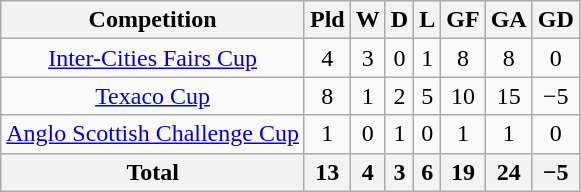<table class="wikitable" style="text-align:center">
<tr>
<th>Competition</th>
<th>Pld</th>
<th>W</th>
<th>D</th>
<th>L</th>
<th>GF</th>
<th>GA</th>
<th>GD</th>
</tr>
<tr>
<td><a href='#'>Inter-Cities Fairs Cup</a></td>
<td>4</td>
<td>3</td>
<td>0</td>
<td>1</td>
<td>8</td>
<td>8</td>
<td>0</td>
</tr>
<tr>
<td><a href='#'>Texaco Cup</a></td>
<td>8</td>
<td>1</td>
<td>2</td>
<td>5</td>
<td>10</td>
<td>15</td>
<td>−5</td>
</tr>
<tr>
<td><a href='#'>Anglo Scottish Challenge Cup</a></td>
<td>1</td>
<td>0</td>
<td>1</td>
<td>0</td>
<td>1</td>
<td>1</td>
<td>0</td>
</tr>
<tr>
<th>Total</th>
<th>13</th>
<th>4</th>
<th>3</th>
<th>6</th>
<th>19</th>
<th>24</th>
<th>−5</th>
</tr>
</table>
